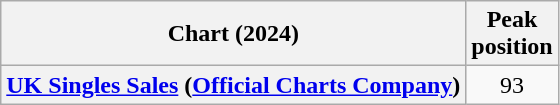<table class="wikitable plainrowheaders" style="text-align:center">
<tr>
<th scope="col">Chart (2024)</th>
<th scope="col">Peak<br>position</th>
</tr>
<tr>
<th scope="row"><a href='#'>UK Singles Sales</a> (<a href='#'>Official Charts Company</a>)</th>
<td>93</td>
</tr>
</table>
